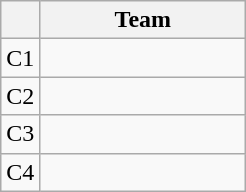<table class="wikitable" style="display:inline-table;">
<tr>
<th></th>
<th width=130>Team</th>
</tr>
<tr>
<td align=center>C1</td>
<td></td>
</tr>
<tr>
<td align=center>C2</td>
<td></td>
</tr>
<tr>
<td align=center>C3</td>
<td></td>
</tr>
<tr>
<td align=center>C4</td>
<td></td>
</tr>
</table>
